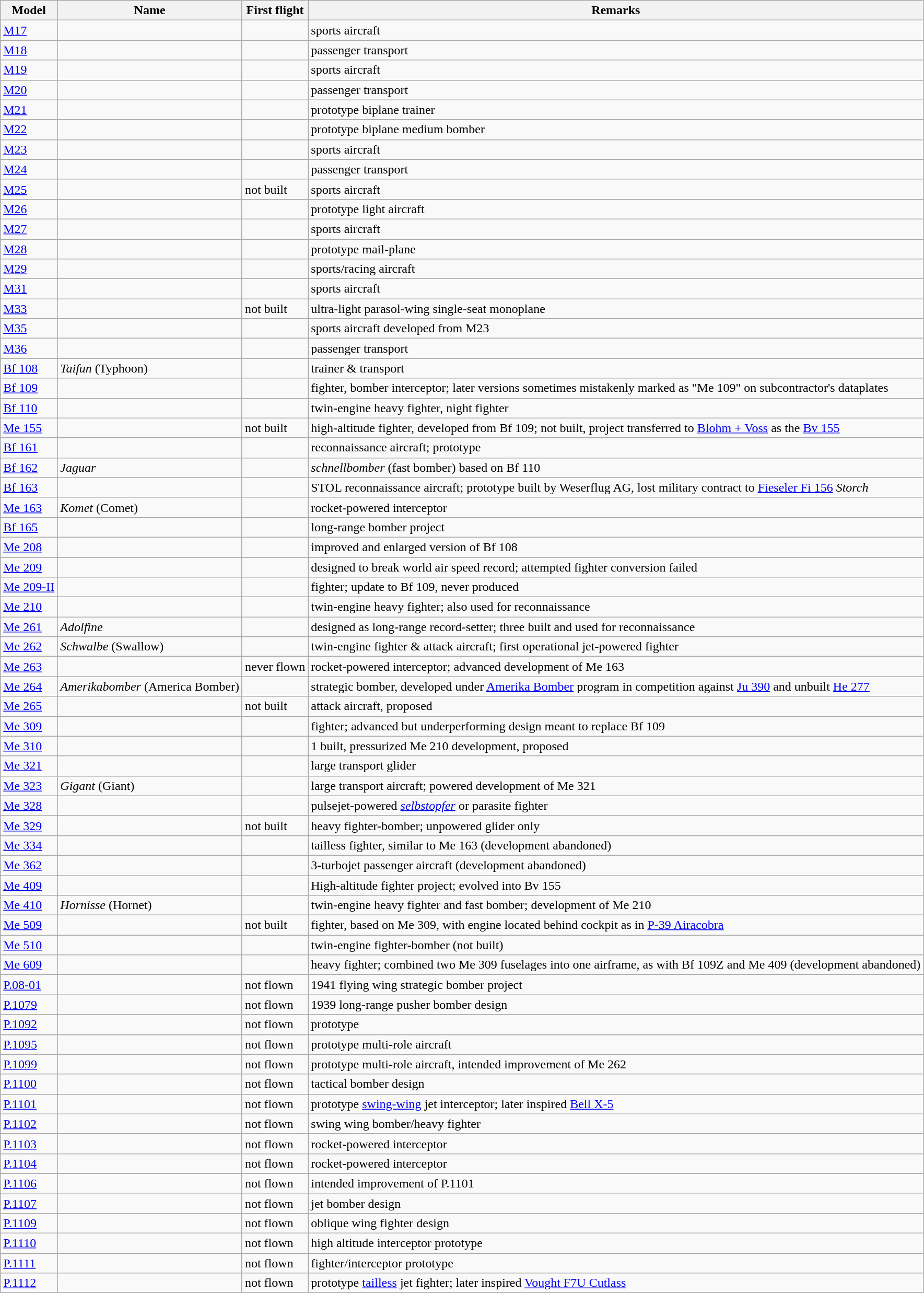<table class="wikitable sortable">
<tr>
<th scope="col">Model</th>
<th scope="col">Name</th>
<th scope="col">First flight</th>
<th class="unsortable" scope="col">Remarks</th>
</tr>
<tr>
<td><a href='#'>M17</a></td>
<td></td>
<td></td>
<td>sports aircraft</td>
</tr>
<tr>
<td><a href='#'>M18</a></td>
<td></td>
<td></td>
<td>passenger transport</td>
</tr>
<tr>
<td><a href='#'>M19</a></td>
<td></td>
<td></td>
<td>sports aircraft</td>
</tr>
<tr>
<td><a href='#'>M20</a></td>
<td></td>
<td></td>
<td>passenger transport</td>
</tr>
<tr>
<td><a href='#'>M21</a></td>
<td></td>
<td></td>
<td>prototype biplane trainer</td>
</tr>
<tr>
<td><a href='#'>M22</a></td>
<td></td>
<td></td>
<td>prototype biplane medium bomber</td>
</tr>
<tr>
<td><a href='#'>M23</a></td>
<td></td>
<td></td>
<td>sports aircraft</td>
</tr>
<tr>
<td><a href='#'>M24</a></td>
<td></td>
<td></td>
<td>passenger transport</td>
</tr>
<tr>
<td><a href='#'>M25</a></td>
<td></td>
<td>not built</td>
<td>sports aircraft</td>
</tr>
<tr>
<td><a href='#'>M26</a></td>
<td></td>
<td></td>
<td>prototype light aircraft</td>
</tr>
<tr>
<td><a href='#'>M27</a></td>
<td></td>
<td></td>
<td>sports aircraft</td>
</tr>
<tr>
<td><a href='#'>M28</a></td>
<td></td>
<td></td>
<td>prototype mail-plane</td>
</tr>
<tr>
<td><a href='#'>M29</a></td>
<td></td>
<td></td>
<td>sports/racing aircraft</td>
</tr>
<tr>
<td><a href='#'>M31</a></td>
<td></td>
<td></td>
<td>sports aircraft</td>
</tr>
<tr>
<td><a href='#'>M33</a></td>
<td></td>
<td>not built</td>
<td>ultra-light parasol-wing single-seat monoplane</td>
</tr>
<tr>
<td><a href='#'>M35</a></td>
<td></td>
<td></td>
<td>sports aircraft developed from M23</td>
</tr>
<tr>
<td><a href='#'>M36</a></td>
<td></td>
<td></td>
<td>passenger transport</td>
</tr>
<tr>
<td><a href='#'>Bf 108</a></td>
<td><em>Taifun</em> (Typhoon)</td>
<td></td>
<td>trainer & transport</td>
</tr>
<tr>
<td><a href='#'>Bf 109</a></td>
<td></td>
<td></td>
<td>fighter, bomber interceptor; later versions sometimes mistakenly marked as "Me 109" on subcontractor's dataplates</td>
</tr>
<tr>
<td><a href='#'>Bf 110</a></td>
<td></td>
<td></td>
<td>twin-engine heavy fighter, night fighter</td>
</tr>
<tr>
<td><a href='#'>Me 155</a></td>
<td></td>
<td>not built</td>
<td>high-altitude fighter, developed from Bf 109; not built, project transferred to <a href='#'>Blohm + Voss</a> as the <a href='#'>Bv 155</a></td>
</tr>
<tr>
<td><a href='#'>Bf 161</a></td>
<td></td>
<td></td>
<td>reconnaissance aircraft; prototype</td>
</tr>
<tr>
<td><a href='#'>Bf 162</a></td>
<td><em>Jaguar</em></td>
<td></td>
<td><em>schnellbomber</em> (fast bomber) based on Bf 110</td>
</tr>
<tr>
<td><a href='#'>Bf 163</a></td>
<td></td>
<td></td>
<td>STOL reconnaissance aircraft; prototype built by Weserflug AG, lost military contract to <a href='#'>Fieseler Fi 156</a> <em>Storch</em></td>
</tr>
<tr>
<td><a href='#'>Me 163</a></td>
<td><em>Komet</em> (Comet)</td>
<td></td>
<td>rocket-powered interceptor</td>
</tr>
<tr>
<td><a href='#'>Bf 165</a></td>
<td></td>
<td></td>
<td>long-range bomber project</td>
</tr>
<tr>
<td><a href='#'>Me 208</a></td>
<td></td>
<td></td>
<td>improved and enlarged version of Bf 108</td>
</tr>
<tr>
<td><a href='#'>Me 209</a></td>
<td></td>
<td></td>
<td>designed to break world air speed record; attempted fighter conversion failed</td>
</tr>
<tr>
<td><a href='#'>Me 209-II</a></td>
<td></td>
<td></td>
<td>fighter; update to Bf 109, never produced</td>
</tr>
<tr>
<td><a href='#'>Me 210</a></td>
<td></td>
<td></td>
<td>twin-engine heavy fighter; also used for reconnaissance</td>
</tr>
<tr>
<td><a href='#'>Me 261</a></td>
<td><em>Adolfine</em></td>
<td></td>
<td>designed as long-range record-setter; three built and used for reconnaissance</td>
</tr>
<tr>
<td><a href='#'>Me 262</a></td>
<td><em>Schwalbe</em> (Swallow)</td>
<td></td>
<td>twin-engine fighter & attack aircraft; first operational jet-powered fighter</td>
</tr>
<tr>
<td><a href='#'>Me 263</a></td>
<td></td>
<td>never flown</td>
<td>rocket-powered interceptor; advanced development of Me 163</td>
</tr>
<tr>
<td><a href='#'>Me 264</a></td>
<td><em>Amerikabomber</em> (America Bomber)</td>
<td></td>
<td>strategic bomber, developed under <a href='#'>Amerika Bomber</a> program in competition against <a href='#'>Ju 390</a> and unbuilt <a href='#'>He 277</a></td>
</tr>
<tr>
<td><a href='#'>Me 265</a></td>
<td></td>
<td>not built</td>
<td>attack aircraft, proposed</td>
</tr>
<tr>
<td><a href='#'>Me 309</a></td>
<td></td>
<td></td>
<td>fighter; advanced but underperforming design meant to replace Bf 109</td>
</tr>
<tr>
<td><a href='#'>Me 310</a></td>
<td></td>
<td></td>
<td>1 built, pressurized Me 210 development, proposed</td>
</tr>
<tr>
<td><a href='#'>Me 321</a></td>
<td></td>
<td></td>
<td>large transport glider</td>
</tr>
<tr>
<td><a href='#'>Me 323</a></td>
<td><em>Gigant</em> (Giant)</td>
<td></td>
<td>large transport aircraft; powered development of Me 321</td>
</tr>
<tr>
<td><a href='#'>Me 328</a></td>
<td></td>
<td></td>
<td>pulsejet-powered <em><a href='#'>selbstopfer</a></em> or parasite fighter</td>
</tr>
<tr>
<td><a href='#'>Me 329</a></td>
<td></td>
<td>not built</td>
<td>heavy fighter-bomber; unpowered glider only</td>
</tr>
<tr>
<td><a href='#'>Me 334</a></td>
<td></td>
<td></td>
<td>tailless fighter, similar to Me 163 (development abandoned)</td>
</tr>
<tr>
<td><a href='#'>Me 362</a></td>
<td></td>
<td></td>
<td>3-turbojet passenger aircraft (development abandoned)</td>
</tr>
<tr>
<td><a href='#'>Me 409</a></td>
<td></td>
<td></td>
<td>High-altitude fighter project; evolved into Bv 155</td>
</tr>
<tr>
<td><a href='#'>Me 410</a></td>
<td><em>Hornisse</em> (Hornet)</td>
<td></td>
<td>twin-engine heavy fighter and fast bomber; development of Me 210</td>
</tr>
<tr>
<td><a href='#'>Me 509</a></td>
<td></td>
<td>not built</td>
<td>fighter, based on Me 309, with engine located behind cockpit as in <a href='#'>P-39 Airacobra</a></td>
</tr>
<tr>
<td><a href='#'>Me 510</a></td>
<td></td>
<td></td>
<td>twin-engine fighter-bomber (not built)</td>
</tr>
<tr>
<td><a href='#'>Me 609</a></td>
<td></td>
<td></td>
<td>heavy fighter; combined two Me 309 fuselages into one airframe, as with Bf 109Z and Me 409 (development abandoned)</td>
</tr>
<tr>
<td><a href='#'>P.08-01</a></td>
<td></td>
<td>not flown</td>
<td>1941 flying wing strategic bomber project</td>
</tr>
<tr>
<td><a href='#'>P.1079</a></td>
<td></td>
<td>not flown</td>
<td>1939 long-range pusher bomber design</td>
</tr>
<tr>
<td><a href='#'>P.1092</a></td>
<td></td>
<td>not flown</td>
<td>prototype</td>
</tr>
<tr>
<td><a href='#'>P.1095</a></td>
<td></td>
<td>not flown</td>
<td>prototype multi-role aircraft</td>
</tr>
<tr>
<td><a href='#'>P.1099</a></td>
<td></td>
<td>not flown</td>
<td>prototype multi-role aircraft, intended improvement of Me 262</td>
</tr>
<tr>
<td><a href='#'>P.1100</a></td>
<td></td>
<td>not flown</td>
<td>tactical bomber design</td>
</tr>
<tr>
<td><a href='#'>P.1101</a></td>
<td></td>
<td>not flown</td>
<td>prototype <a href='#'>swing-wing</a> jet interceptor; later inspired <a href='#'>Bell X-5</a></td>
</tr>
<tr>
<td><a href='#'>P.1102</a></td>
<td></td>
<td>not flown</td>
<td>swing wing bomber/heavy fighter</td>
</tr>
<tr>
<td><a href='#'>P.1103</a></td>
<td></td>
<td>not flown</td>
<td>rocket-powered interceptor</td>
</tr>
<tr>
<td><a href='#'>P.1104</a></td>
<td></td>
<td>not flown</td>
<td>rocket-powered interceptor</td>
</tr>
<tr>
<td><a href='#'>P.1106</a></td>
<td></td>
<td>not flown</td>
<td>intended improvement of P.1101</td>
</tr>
<tr>
<td><a href='#'>P.1107</a></td>
<td></td>
<td>not flown</td>
<td>jet bomber design</td>
</tr>
<tr>
<td><a href='#'>P.1109</a></td>
<td></td>
<td>not flown</td>
<td>oblique wing fighter design</td>
</tr>
<tr>
<td><a href='#'>P.1110</a></td>
<td></td>
<td>not flown</td>
<td>high altitude interceptor prototype</td>
</tr>
<tr>
<td><a href='#'>P.1111</a></td>
<td></td>
<td>not flown</td>
<td>fighter/interceptor prototype</td>
</tr>
<tr>
<td><a href='#'>P.1112</a></td>
<td></td>
<td>not flown</td>
<td>prototype <a href='#'>tailless</a> jet fighter; later inspired <a href='#'>Vought F7U Cutlass</a></td>
</tr>
</table>
